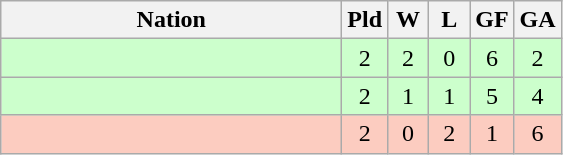<table class=wikitable style="text-align:center">
<tr>
<th width=220>Nation</th>
<th width=20>Pld</th>
<th width=20>W</th>
<th width=20>L</th>
<th width=20>GF</th>
<th width=20>GA</th>
</tr>
<tr bgcolor="#ccffcc">
<td align=left></td>
<td>2</td>
<td>2</td>
<td>0</td>
<td>6</td>
<td>2</td>
</tr>
<tr bgcolor="#ccffcc">
<td align=left></td>
<td>2</td>
<td>1</td>
<td>1</td>
<td>5</td>
<td>4</td>
</tr>
<tr bgcolor="#fcccc">
<td align=left></td>
<td>2</td>
<td>0</td>
<td>2</td>
<td>1</td>
<td>6</td>
</tr>
</table>
